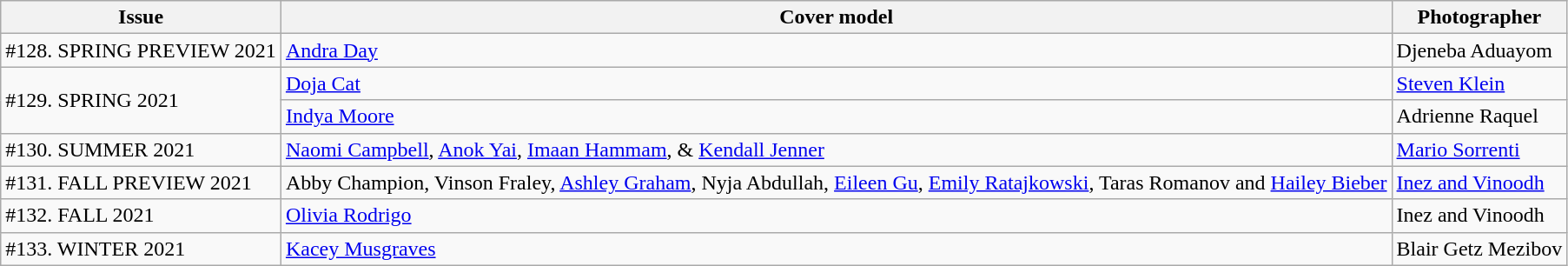<table class="sortable wikitable">
<tr>
<th>Issue</th>
<th>Cover model</th>
<th>Photographer</th>
</tr>
<tr>
<td>#128. SPRING PREVIEW 2021</td>
<td><a href='#'>Andra Day</a></td>
<td>Djeneba Aduayom</td>
</tr>
<tr>
<td rowspan = 2>#129. SPRING 2021</td>
<td><a href='#'>Doja Cat</a></td>
<td><a href='#'>Steven Klein</a></td>
</tr>
<tr>
<td><a href='#'>Indya Moore</a></td>
<td>Adrienne Raquel</td>
</tr>
<tr>
<td>#130. SUMMER 2021</td>
<td><a href='#'>Naomi Campbell</a>, <a href='#'>Anok Yai</a>, <a href='#'>Imaan Hammam</a>, & <a href='#'>Kendall Jenner</a></td>
<td><a href='#'>Mario Sorrenti</a></td>
</tr>
<tr>
<td>#131. FALL PREVIEW 2021</td>
<td>Abby Champion, Vinson Fraley, <a href='#'>Ashley Graham</a>, Nyja Abdullah, <a href='#'>Eileen Gu</a>, <a href='#'>Emily Ratajkowski</a>, Taras Romanov and  <a href='#'>Hailey Bieber</a></td>
<td><a href='#'>Inez and Vinoodh</a></td>
</tr>
<tr>
<td>#132. FALL 2021</td>
<td><a href='#'>Olivia Rodrigo</a></td>
<td>Inez and Vinoodh</td>
</tr>
<tr>
<td>#133. WINTER 2021</td>
<td><a href='#'>Kacey Musgraves</a></td>
<td>Blair Getz Mezibov</td>
</tr>
</table>
